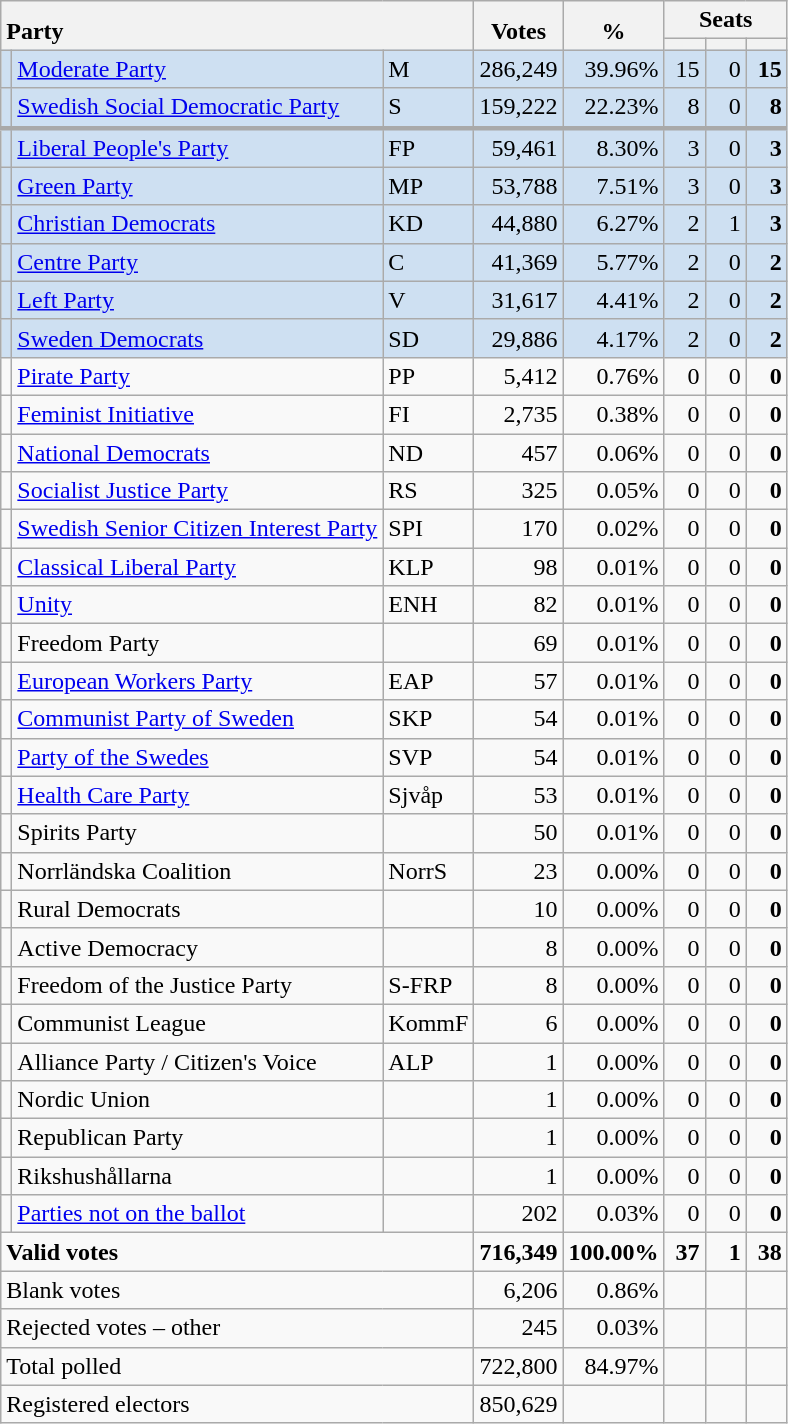<table class="wikitable" border="1" style="text-align:right;">
<tr>
<th style="text-align:left;" valign=bottom rowspan=2 colspan=3>Party</th>
<th align=center valign=bottom rowspan=2 width="50">Votes</th>
<th align=center valign=bottom rowspan=2 width="50">%</th>
<th colspan=3>Seats</th>
</tr>
<tr>
<th align=center valign=bottom width="20"><small></small></th>
<th align=center valign=bottom width="20"><small><a href='#'></a></small></th>
<th align=center valign=bottom width="20"><small></small></th>
</tr>
<tr style="background:#CEE0F2;">
<td></td>
<td align=left><a href='#'>Moderate Party</a></td>
<td align=left>M</td>
<td>286,249</td>
<td>39.96%</td>
<td>15</td>
<td>0</td>
<td><strong>15</strong></td>
</tr>
<tr style="background:#CEE0F2;">
<td></td>
<td align=left style="white-space: nowrap;"><a href='#'>Swedish Social Democratic Party</a></td>
<td align=left>S</td>
<td>159,222</td>
<td>22.23%</td>
<td>8</td>
<td>0</td>
<td><strong>8</strong></td>
</tr>
<tr style="background:#CEE0F2; border-top:3px solid darkgray;">
<td></td>
<td align=left><a href='#'>Liberal People's Party</a></td>
<td align=left>FP</td>
<td>59,461</td>
<td>8.30%</td>
<td>3</td>
<td>0</td>
<td><strong>3</strong></td>
</tr>
<tr style="background:#CEE0F2;">
<td></td>
<td align=left><a href='#'>Green Party</a></td>
<td align=left>MP</td>
<td>53,788</td>
<td>7.51%</td>
<td>3</td>
<td>0</td>
<td><strong>3</strong></td>
</tr>
<tr style="background:#CEE0F2;">
<td></td>
<td align=left><a href='#'>Christian Democrats</a></td>
<td align=left>KD</td>
<td>44,880</td>
<td>6.27%</td>
<td>2</td>
<td>1</td>
<td><strong>3</strong></td>
</tr>
<tr style="background:#CEE0F2;">
<td></td>
<td align=left><a href='#'>Centre Party</a></td>
<td align=left>C</td>
<td>41,369</td>
<td>5.77%</td>
<td>2</td>
<td>0</td>
<td><strong>2</strong></td>
</tr>
<tr style="background:#CEE0F2;">
<td></td>
<td align=left><a href='#'>Left Party</a></td>
<td align=left>V</td>
<td>31,617</td>
<td>4.41%</td>
<td>2</td>
<td>0</td>
<td><strong>2</strong></td>
</tr>
<tr style="background:#CEE0F2;">
<td></td>
<td align=left><a href='#'>Sweden Democrats</a></td>
<td align=left>SD</td>
<td>29,886</td>
<td>4.17%</td>
<td>2</td>
<td>0</td>
<td><strong>2</strong></td>
</tr>
<tr>
<td></td>
<td align=left><a href='#'>Pirate Party</a></td>
<td align=left>PP</td>
<td>5,412</td>
<td>0.76%</td>
<td>0</td>
<td>0</td>
<td><strong>0</strong></td>
</tr>
<tr>
<td></td>
<td align=left><a href='#'>Feminist Initiative</a></td>
<td align=left>FI</td>
<td>2,735</td>
<td>0.38%</td>
<td>0</td>
<td>0</td>
<td><strong>0</strong></td>
</tr>
<tr>
<td></td>
<td align=left><a href='#'>National Democrats</a></td>
<td align=left>ND</td>
<td>457</td>
<td>0.06%</td>
<td>0</td>
<td>0</td>
<td><strong>0</strong></td>
</tr>
<tr>
<td></td>
<td align=left><a href='#'>Socialist Justice Party</a></td>
<td align=left>RS</td>
<td>325</td>
<td>0.05%</td>
<td>0</td>
<td>0</td>
<td><strong>0</strong></td>
</tr>
<tr>
<td></td>
<td align=left><a href='#'>Swedish Senior Citizen Interest Party</a></td>
<td align=left>SPI</td>
<td>170</td>
<td>0.02%</td>
<td>0</td>
<td>0</td>
<td><strong>0</strong></td>
</tr>
<tr>
<td></td>
<td align=left><a href='#'>Classical Liberal Party</a></td>
<td align=left>KLP</td>
<td>98</td>
<td>0.01%</td>
<td>0</td>
<td>0</td>
<td><strong>0</strong></td>
</tr>
<tr>
<td></td>
<td align=left><a href='#'>Unity</a></td>
<td align=left>ENH</td>
<td>82</td>
<td>0.01%</td>
<td>0</td>
<td>0</td>
<td><strong>0</strong></td>
</tr>
<tr>
<td></td>
<td align=left>Freedom Party</td>
<td></td>
<td>69</td>
<td>0.01%</td>
<td>0</td>
<td>0</td>
<td><strong>0</strong></td>
</tr>
<tr>
<td></td>
<td align=left><a href='#'>European Workers Party</a></td>
<td align=left>EAP</td>
<td>57</td>
<td>0.01%</td>
<td>0</td>
<td>0</td>
<td><strong>0</strong></td>
</tr>
<tr>
<td></td>
<td align=left><a href='#'>Communist Party of Sweden</a></td>
<td align=left>SKP</td>
<td>54</td>
<td>0.01%</td>
<td>0</td>
<td>0</td>
<td><strong>0</strong></td>
</tr>
<tr>
<td></td>
<td align=left><a href='#'>Party of the Swedes</a></td>
<td align=left>SVP</td>
<td>54</td>
<td>0.01%</td>
<td>0</td>
<td>0</td>
<td><strong>0</strong></td>
</tr>
<tr>
<td></td>
<td align=left><a href='#'>Health Care Party</a></td>
<td align=left>Sjvåp</td>
<td>53</td>
<td>0.01%</td>
<td>0</td>
<td>0</td>
<td><strong>0</strong></td>
</tr>
<tr>
<td></td>
<td align=left>Spirits Party</td>
<td></td>
<td>50</td>
<td>0.01%</td>
<td>0</td>
<td>0</td>
<td><strong>0</strong></td>
</tr>
<tr>
<td></td>
<td align=left>Norrländska Coalition</td>
<td align=left>NorrS</td>
<td>23</td>
<td>0.00%</td>
<td>0</td>
<td>0</td>
<td><strong>0</strong></td>
</tr>
<tr>
<td></td>
<td align=left>Rural Democrats</td>
<td></td>
<td>10</td>
<td>0.00%</td>
<td>0</td>
<td>0</td>
<td><strong>0</strong></td>
</tr>
<tr>
<td></td>
<td align=left>Active Democracy</td>
<td></td>
<td>8</td>
<td>0.00%</td>
<td>0</td>
<td>0</td>
<td><strong>0</strong></td>
</tr>
<tr>
<td></td>
<td align=left>Freedom of the Justice Party</td>
<td align=left>S-FRP</td>
<td>8</td>
<td>0.00%</td>
<td>0</td>
<td>0</td>
<td><strong>0</strong></td>
</tr>
<tr>
<td></td>
<td align=left>Communist League</td>
<td align=left>KommF</td>
<td>6</td>
<td>0.00%</td>
<td>0</td>
<td>0</td>
<td><strong>0</strong></td>
</tr>
<tr>
<td></td>
<td align=left>Alliance Party / Citizen's Voice</td>
<td align=left>ALP</td>
<td>1</td>
<td>0.00%</td>
<td>0</td>
<td>0</td>
<td><strong>0</strong></td>
</tr>
<tr>
<td></td>
<td align=left>Nordic Union</td>
<td></td>
<td>1</td>
<td>0.00%</td>
<td>0</td>
<td>0</td>
<td><strong>0</strong></td>
</tr>
<tr>
<td></td>
<td align=left>Republican Party</td>
<td></td>
<td>1</td>
<td>0.00%</td>
<td>0</td>
<td>0</td>
<td><strong>0</strong></td>
</tr>
<tr>
<td></td>
<td align=left>Rikshushållarna</td>
<td></td>
<td>1</td>
<td>0.00%</td>
<td>0</td>
<td>0</td>
<td><strong>0</strong></td>
</tr>
<tr>
<td></td>
<td align=left><a href='#'>Parties not on the ballot</a></td>
<td></td>
<td>202</td>
<td>0.03%</td>
<td>0</td>
<td>0</td>
<td><strong>0</strong></td>
</tr>
<tr style="font-weight:bold">
<td align=left colspan=3>Valid votes</td>
<td>716,349</td>
<td>100.00%</td>
<td>37</td>
<td>1</td>
<td>38</td>
</tr>
<tr>
<td align=left colspan=3>Blank votes</td>
<td>6,206</td>
<td>0.86%</td>
<td></td>
<td></td>
<td></td>
</tr>
<tr>
<td align=left colspan=3>Rejected votes – other</td>
<td>245</td>
<td>0.03%</td>
<td></td>
<td></td>
<td></td>
</tr>
<tr>
<td align=left colspan=3>Total polled</td>
<td>722,800</td>
<td>84.97%</td>
<td></td>
<td></td>
<td></td>
</tr>
<tr>
<td align=left colspan=3>Registered electors</td>
<td>850,629</td>
<td></td>
<td></td>
<td></td>
<td></td>
</tr>
</table>
